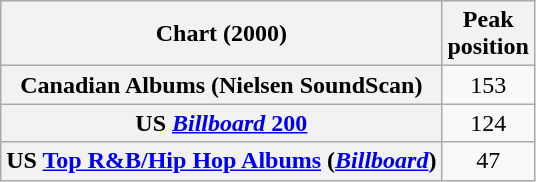<table class="wikitable sortable plainrowheaders" style="text-align:center;">
<tr>
<th scope="col">Chart (2000)</th>
<th scope="col">Peak<br>position</th>
</tr>
<tr>
<th scope="row">Canadian Albums (Nielsen SoundScan)</th>
<td>153</td>
</tr>
<tr>
<th scope="row">US <a href='#'><em>Billboard</em> 200</a></th>
<td style="text-align:center;">124</td>
</tr>
<tr>
<th scope="row">US <a href='#'>Top R&B/Hip Hop Albums</a> (<a href='#'><em>Billboard</em></a>)</th>
<td style="text-align:center;">47</td>
</tr>
</table>
